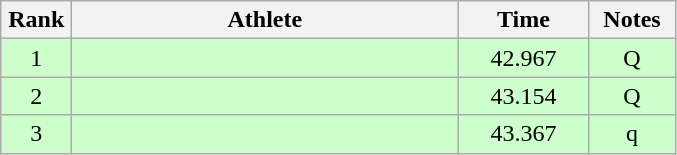<table class=wikitable style="text-align:center">
<tr>
<th width=40>Rank</th>
<th width=250>Athlete</th>
<th width=80>Time</th>
<th width=50>Notes</th>
</tr>
<tr bgcolor="ccffcc">
<td>1</td>
<td align=left></td>
<td>42.967</td>
<td>Q</td>
</tr>
<tr bgcolor="ccffcc">
<td>2</td>
<td align=left></td>
<td>43.154</td>
<td>Q</td>
</tr>
<tr bgcolor="ccffcc">
<td>3</td>
<td align=left></td>
<td>43.367</td>
<td>q</td>
</tr>
</table>
